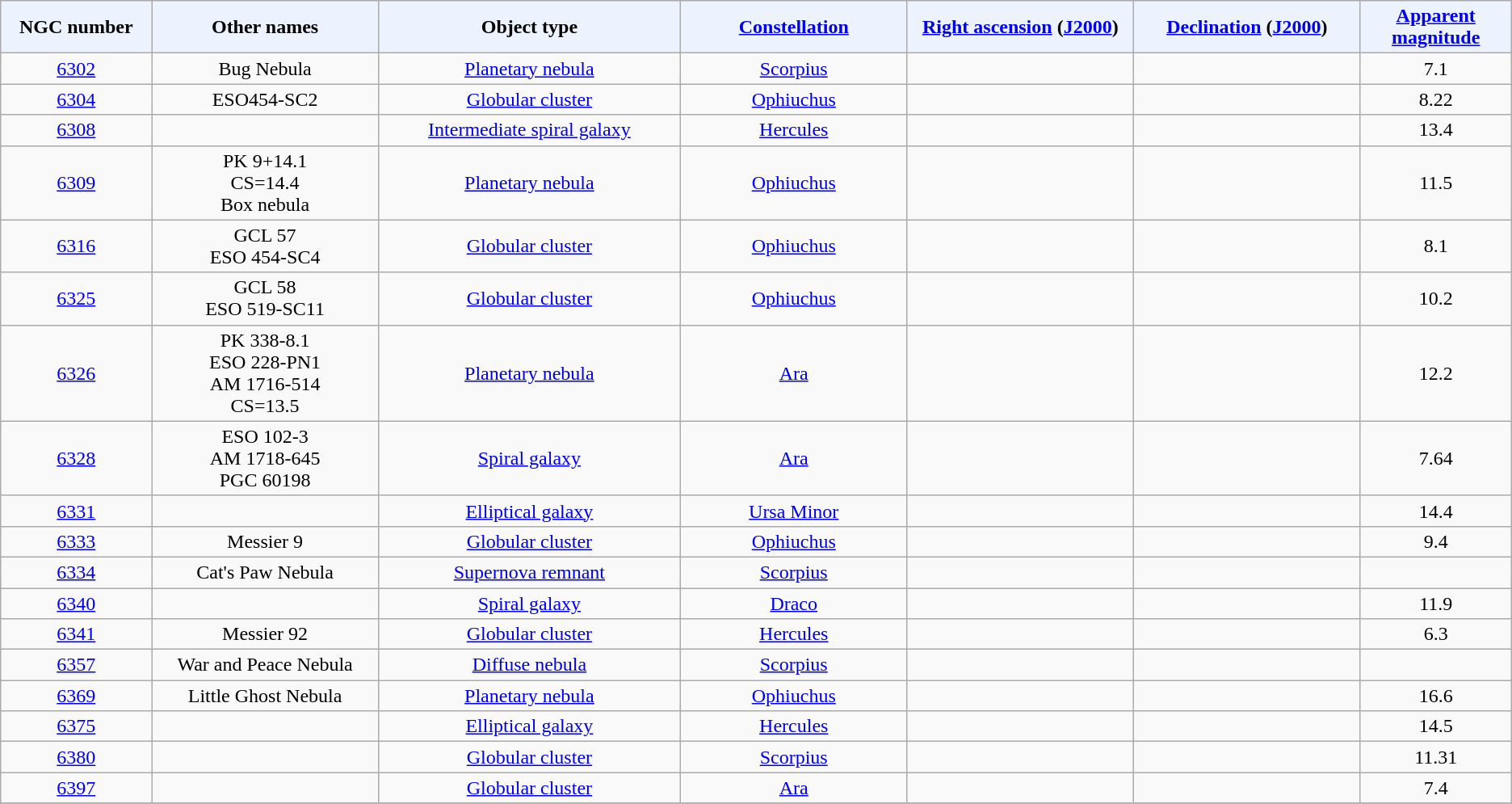<table class="wikitable sortable sticky-header sort-under" style="text-align: center;">
<tr>
<th style="background-color:#edf3fe; width: 10%;">NGC number</th>
<th style="background-color:#edf3fe; width: 15%;">Other names</th>
<th style="background-color:#edf3fe; width: 20%;">Object type</th>
<th style="background-color:#edf3fe; width: 15%;"><a href='#'>Constellation</a></th>
<th style="background-color:#edf3fe; width: 15%;"><a href='#'>Right ascension</a> (<a href='#'>J2000</a>)</th>
<th style="background-color:#edf3fe; width: 15%;"><a href='#'>Declination</a> (<a href='#'>J2000</a>)</th>
<th style="background-color:#edf3fe; width: 10%;"><a href='#'>Apparent magnitude</a></th>
</tr>
<tr>
<td><a href='#'>6302</a></td>
<td>Bug Nebula</td>
<td><a href='#'>Planetary nebula</a></td>
<td><a href='#'>Scorpius</a></td>
<td></td>
<td></td>
<td>7.1</td>
</tr>
<tr>
<td><a href='#'>6304</a></td>
<td>ESO454-SC2</td>
<td><a href='#'>Globular cluster</a></td>
<td><a href='#'>Ophiuchus</a></td>
<td></td>
<td></td>
<td>8.22</td>
</tr>
<tr>
<td><a href='#'>6308</a></td>
<td></td>
<td><a href='#'>Intermediate spiral galaxy</a></td>
<td><a href='#'>Hercules</a></td>
<td></td>
<td></td>
<td>13.4</td>
</tr>
<tr>
<td><a href='#'>6309</a></td>
<td>PK 9+14.1<br> CS=14.4 <br> Box nebula</td>
<td><a href='#'>Planetary nebula</a></td>
<td><a href='#'>Ophiuchus</a></td>
<td></td>
<td></td>
<td>11.5</td>
</tr>
<tr>
<td><a href='#'>6316</a></td>
<td>GCL 57 <br> ESO 454-SC4</td>
<td><a href='#'>Globular cluster</a></td>
<td><a href='#'>Ophiuchus</a></td>
<td></td>
<td></td>
<td>8.1</td>
</tr>
<tr>
<td><a href='#'>6325</a></td>
<td>GCL 58 <br> ESO 519-SC11</td>
<td><a href='#'>Globular cluster</a></td>
<td><a href='#'>Ophiuchus</a></td>
<td></td>
<td></td>
<td>10.2</td>
</tr>
<tr>
<td><a href='#'>6326</a></td>
<td>PK 338-8.1<br> ESO 228-PN1<br> AM 1716-514<br> CS=13.5</td>
<td><a href='#'>Planetary nebula</a></td>
<td><a href='#'>Ara</a></td>
<td></td>
<td></td>
<td>12.2</td>
</tr>
<tr>
<td><a href='#'>6328</a></td>
<td>ESO 102-3 <br> AM 1718-645 <br> PGC 60198</td>
<td><a href='#'>Spiral galaxy</a></td>
<td><a href='#'>Ara</a></td>
<td></td>
<td></td>
<td>7.64</td>
</tr>
<tr>
<td><a href='#'>6331</a></td>
<td></td>
<td><a href='#'>Elliptical galaxy</a></td>
<td><a href='#'>Ursa Minor</a></td>
<td></td>
<td></td>
<td>14.4</td>
</tr>
<tr>
<td><a href='#'>6333</a></td>
<td>Messier 9</td>
<td><a href='#'>Globular cluster</a></td>
<td><a href='#'>Ophiuchus</a></td>
<td></td>
<td></td>
<td>9.4</td>
</tr>
<tr>
<td><a href='#'>6334</a></td>
<td>Cat's Paw Nebula</td>
<td><a href='#'>Supernova remnant</a></td>
<td><a href='#'>Scorpius</a></td>
<td></td>
<td></td>
<td></td>
</tr>
<tr>
<td><a href='#'>6340</a></td>
<td></td>
<td><a href='#'>Spiral galaxy</a></td>
<td><a href='#'>Draco</a></td>
<td></td>
<td></td>
<td>11.9</td>
</tr>
<tr>
<td><a href='#'>6341</a></td>
<td>Messier 92</td>
<td><a href='#'>Globular cluster</a></td>
<td><a href='#'>Hercules</a></td>
<td></td>
<td></td>
<td>6.3</td>
</tr>
<tr>
<td><a href='#'>6357</a></td>
<td>War and Peace Nebula</td>
<td><a href='#'>Diffuse nebula</a></td>
<td><a href='#'>Scorpius</a></td>
<td></td>
<td></td>
<td></td>
</tr>
<tr>
<td><a href='#'>6369</a></td>
<td>Little Ghost Nebula</td>
<td><a href='#'>Planetary nebula</a></td>
<td><a href='#'>Ophiuchus</a></td>
<td></td>
<td></td>
<td>16.6</td>
</tr>
<tr>
<td><a href='#'>6375</a></td>
<td></td>
<td><a href='#'>Elliptical galaxy</a></td>
<td><a href='#'>Hercules</a></td>
<td></td>
<td></td>
<td>14.5</td>
</tr>
<tr>
<td><a href='#'>6380</a></td>
<td></td>
<td><a href='#'>Globular cluster</a></td>
<td><a href='#'>Scorpius</a></td>
<td></td>
<td></td>
<td>11.31</td>
</tr>
<tr>
<td><a href='#'>6397</a></td>
<td></td>
<td><a href='#'>Globular cluster</a></td>
<td><a href='#'>Ara</a></td>
<td></td>
<td></td>
<td>7.4</td>
</tr>
<tr>
</tr>
</table>
